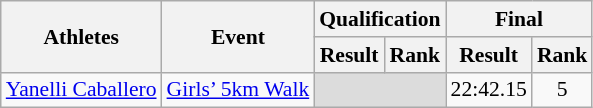<table class="wikitable" border="1" style="font-size:90%">
<tr>
<th rowspan=2>Athletes</th>
<th rowspan=2>Event</th>
<th colspan=2>Qualification</th>
<th colspan=2>Final</th>
</tr>
<tr>
<th>Result</th>
<th>Rank</th>
<th>Result</th>
<th>Rank</th>
</tr>
<tr>
<td><a href='#'>Yanelli Caballero</a></td>
<td><a href='#'>Girls’ 5km Walk</a></td>
<td colspan=2 bgcolor=#DCDCDC></td>
<td align=center>22:42.15</td>
<td align=center>5</td>
</tr>
</table>
